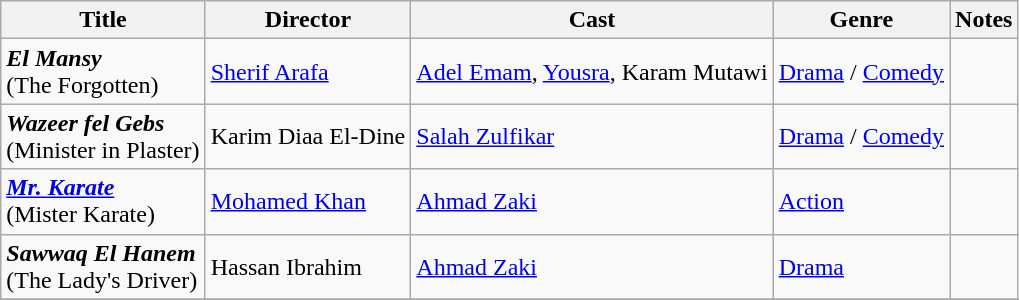<table class="wikitable">
<tr>
<th>Title</th>
<th>Director</th>
<th>Cast</th>
<th>Genre</th>
<th>Notes</th>
</tr>
<tr>
<td><strong><em> El Mansy</em></strong><br>(The Forgotten)</td>
<td><a href='#'>Sherif Arafa</a></td>
<td><a href='#'>Adel Emam</a>, <a href='#'>Yousra</a>, Karam Mutawi</td>
<td><a href='#'>Drama</a> / <a href='#'>Comedy</a></td>
<td></td>
</tr>
<tr>
<td><strong><em>Wazeer fel Gebs</em></strong><br>(Minister in Plaster)</td>
<td>Karim Diaa El-Dine</td>
<td><a href='#'>Salah Zulfikar</a></td>
<td><a href='#'>Drama</a> / <a href='#'>Comedy</a></td>
<td></td>
</tr>
<tr>
<td><strong><em><a href='#'>Mr. Karate</a></em></strong><br>(Mister Karate)</td>
<td><a href='#'>Mohamed Khan</a></td>
<td><a href='#'>Ahmad Zaki</a></td>
<td><a href='#'>Action</a></td>
<td></td>
</tr>
<tr>
<td><strong><em>Sawwaq El Hanem</em></strong><br>(The Lady's Driver)</td>
<td>Hassan Ibrahim</td>
<td><a href='#'>Ahmad Zaki</a></td>
<td><a href='#'>Drama</a></td>
<td></td>
</tr>
<tr>
</tr>
</table>
